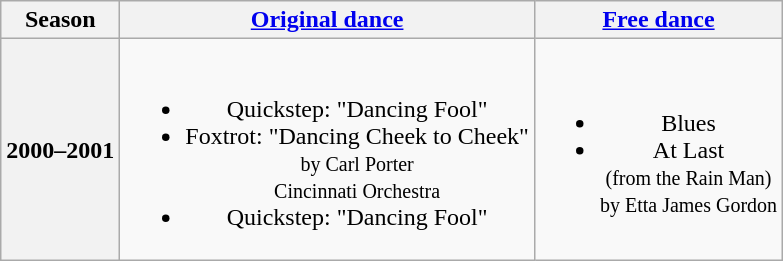<table class=wikitable style=text-align:center>
<tr>
<th>Season</th>
<th><a href='#'>Original dance</a></th>
<th><a href='#'>Free dance</a></th>
</tr>
<tr>
<th>2000–2001 <br> </th>
<td><br><ul><li>Quickstep: "Dancing Fool"</li><li>Foxtrot: "Dancing Cheek to Cheek" <br><small> by Carl Porter <br> Cincinnati Orchestra </small></li><li>Quickstep: "Dancing Fool"</li></ul></td>
<td><br><ul><li>Blues</li><li>At Last <br><small> (from the Rain Man) <br> by Etta James Gordon </small></li></ul></td>
</tr>
</table>
